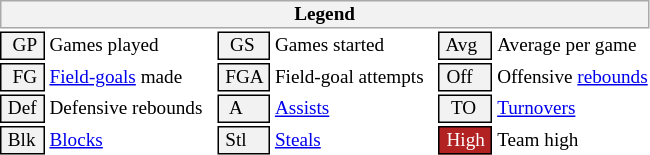<table class="toccolours" style="font-size: 80%; white-space: nowrap;">
<tr>
<th colspan="6" style="background-color: #F2F2F2; border: 1px solid #AAAAAA;">Legend</th>
</tr>
<tr>
<td style="background-color: #F2F2F2; border: 1px solid black;">  GP </td>
<td>Games played</td>
<td style="background-color: #F2F2F2; border: 1px solid black">  GS </td>
<td>Games started</td>
<td style="background-color: #F2F2F2; border: 1px solid black"> Avg </td>
<td>Average per game</td>
</tr>
<tr>
<td style="background-color: #F2F2F2; border: 1px solid black">  FG </td>
<td style="padding-right: 8px"><a href='#'>Field-goals</a> made</td>
<td style="background-color: #F2F2F2; border: 1px solid black"> FGA </td>
<td style="padding-right: 8px">Field-goal attempts</td>
<td style="background-color: #F2F2F2; border: 1px solid black;"> Off </td>
<td>Offensive <a href='#'>rebounds</a></td>
</tr>
<tr>
<td style="background-color: #F2F2F2; border: 1px solid black;"> Def </td>
<td style="padding-right: 8px">Defensive rebounds</td>
<td style="background-color: #F2F2F2; border: 1px solid black">  A </td>
<td style="padding-right: 8px"><a href='#'>Assists</a></td>
<td style="background-color: #F2F2F2; border: 1px solid black">  TO</td>
<td><a href='#'>Turnovers</a></td>
</tr>
<tr>
<td style="background-color: #F2F2F2; border: 1px solid black;"> Blk </td>
<td><a href='#'>Blocks</a></td>
<td style="background-color: #F2F2F2; border: 1px solid black"> Stl </td>
<td><a href='#'>Steals</a></td>
<td style="background:#B22222; color:#ffffff; border: 1px solid black"> High </td>
<td>Team high</td>
</tr>
<tr>
</tr>
</table>
